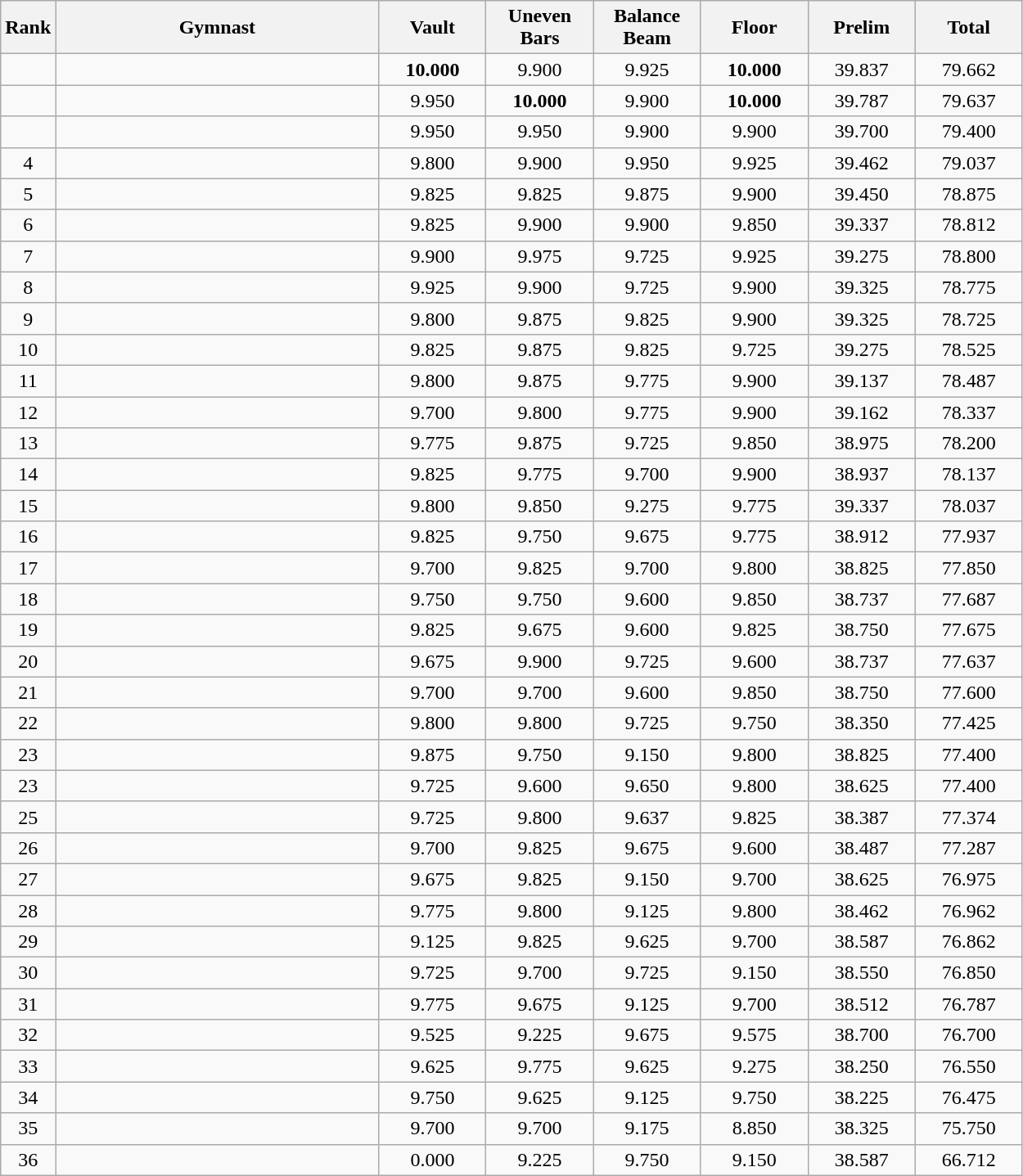<table class="wikitable" style="text-align:center">
<tr>
<th>Rank</th>
<th style="width:16em">Gymnast</th>
<th style="width:5em">Vault</th>
<th style="width:5em">Uneven<br>Bars</th>
<th style="width:5em">Balance<br>Beam</th>
<th style="width:5em">Floor</th>
<th style="width:5em">Prelim</th>
<th style="width:5em">Total</th>
</tr>
<tr>
<td></td>
<td align=left></td>
<td><strong>10.000</strong></td>
<td>9.900</td>
<td>9.925</td>
<td><strong>10.000</strong></td>
<td>39.837</td>
<td>79.662</td>
</tr>
<tr>
<td></td>
<td align=left></td>
<td>9.950</td>
<td><strong>10.000</strong></td>
<td>9.900</td>
<td><strong>10.000</strong></td>
<td>39.787</td>
<td>79.637</td>
</tr>
<tr>
<td></td>
<td align=left></td>
<td>9.950</td>
<td>9.950</td>
<td>9.900</td>
<td>9.900</td>
<td>39.700</td>
<td>79.400</td>
</tr>
<tr>
<td>4</td>
<td align=left></td>
<td>9.800</td>
<td>9.900</td>
<td>9.950</td>
<td>9.925</td>
<td>39.462</td>
<td>79.037</td>
</tr>
<tr>
<td>5</td>
<td align=left></td>
<td>9.825</td>
<td>9.825</td>
<td>9.875</td>
<td>9.900</td>
<td>39.450</td>
<td>78.875</td>
</tr>
<tr>
<td>6</td>
<td align=left></td>
<td>9.825</td>
<td>9.900</td>
<td>9.900</td>
<td>9.850</td>
<td>39.337</td>
<td>78.812</td>
</tr>
<tr>
<td>7</td>
<td align=left></td>
<td>9.900</td>
<td>9.975</td>
<td>9.725</td>
<td>9.925</td>
<td>39.275</td>
<td>78.800</td>
</tr>
<tr>
<td>8</td>
<td align=left></td>
<td>9.925</td>
<td>9.900</td>
<td>9.725</td>
<td>9.900</td>
<td>39.325</td>
<td>78.775</td>
</tr>
<tr>
<td>9</td>
<td align=left></td>
<td>9.800</td>
<td>9.875</td>
<td>9.825</td>
<td>9.900</td>
<td>39.325</td>
<td>78.725</td>
</tr>
<tr>
<td>10</td>
<td align=left></td>
<td>9.825</td>
<td>9.875</td>
<td>9.825</td>
<td>9.725</td>
<td>39.275</td>
<td>78.525</td>
</tr>
<tr>
<td>11</td>
<td align=left></td>
<td>9.800</td>
<td>9.875</td>
<td>9.775</td>
<td>9.900</td>
<td>39.137</td>
<td>78.487</td>
</tr>
<tr>
<td>12</td>
<td align=left></td>
<td>9.700</td>
<td>9.800</td>
<td>9.775</td>
<td>9.900</td>
<td>39.162</td>
<td>78.337</td>
</tr>
<tr>
<td>13</td>
<td align=left></td>
<td>9.775</td>
<td>9.875</td>
<td>9.725</td>
<td>9.850</td>
<td>38.975</td>
<td>78.200</td>
</tr>
<tr>
<td>14</td>
<td align=left></td>
<td>9.825</td>
<td>9.775</td>
<td>9.700</td>
<td>9.900</td>
<td>38.937</td>
<td>78.137</td>
</tr>
<tr>
<td>15</td>
<td align=left></td>
<td>9.800</td>
<td>9.850</td>
<td>9.275</td>
<td>9.775</td>
<td>39.337</td>
<td>78.037</td>
</tr>
<tr>
<td>16</td>
<td align=left></td>
<td>9.825</td>
<td>9.750</td>
<td>9.675</td>
<td>9.775</td>
<td>38.912</td>
<td>77.937</td>
</tr>
<tr>
<td>17</td>
<td align=left></td>
<td>9.700</td>
<td>9.825</td>
<td>9.700</td>
<td>9.800</td>
<td>38.825</td>
<td>77.850</td>
</tr>
<tr>
<td>18</td>
<td align=left></td>
<td>9.750</td>
<td>9.750</td>
<td>9.600</td>
<td>9.850</td>
<td>38.737</td>
<td>77.687</td>
</tr>
<tr>
<td>19</td>
<td align=left></td>
<td>9.825</td>
<td>9.675</td>
<td>9.600</td>
<td>9.825</td>
<td>38.750</td>
<td>77.675</td>
</tr>
<tr>
<td>20</td>
<td align=left></td>
<td>9.675</td>
<td>9.900</td>
<td>9.725</td>
<td>9.600</td>
<td>38.737</td>
<td>77.637</td>
</tr>
<tr>
<td>21</td>
<td align=left></td>
<td>9.700</td>
<td>9.700</td>
<td>9.600</td>
<td>9.850</td>
<td>38.750</td>
<td>77.600</td>
</tr>
<tr>
<td>22</td>
<td align=left></td>
<td>9.800</td>
<td>9.800</td>
<td>9.725</td>
<td>9.750</td>
<td>38.350</td>
<td>77.425</td>
</tr>
<tr>
<td>23</td>
<td align=left></td>
<td>9.875</td>
<td>9.750</td>
<td>9.150</td>
<td>9.800</td>
<td>38.825</td>
<td>77.400</td>
</tr>
<tr>
<td>23</td>
<td align=left></td>
<td>9.725</td>
<td>9.600</td>
<td>9.650</td>
<td>9.800</td>
<td>38.625</td>
<td>77.400</td>
</tr>
<tr>
<td>25</td>
<td align=left></td>
<td>9.725</td>
<td>9.800</td>
<td>9.637</td>
<td>9.825</td>
<td>38.387</td>
<td>77.374</td>
</tr>
<tr>
<td>26</td>
<td align=left></td>
<td>9.700</td>
<td>9.825</td>
<td>9.675</td>
<td>9.600</td>
<td>38.487</td>
<td>77.287</td>
</tr>
<tr>
<td>27</td>
<td align=left></td>
<td>9.675</td>
<td>9.825</td>
<td>9.150</td>
<td>9.700</td>
<td>38.625</td>
<td>76.975</td>
</tr>
<tr>
<td>28</td>
<td align=left></td>
<td>9.775</td>
<td>9.800</td>
<td>9.125</td>
<td>9.800</td>
<td>38.462</td>
<td>76.962</td>
</tr>
<tr>
<td>29</td>
<td align=left></td>
<td>9.125</td>
<td>9.825</td>
<td>9.625</td>
<td>9.700</td>
<td>38.587</td>
<td>76.862</td>
</tr>
<tr>
<td>30</td>
<td align=left></td>
<td>9.725</td>
<td>9.700</td>
<td>9.725</td>
<td>9.150</td>
<td>38.550</td>
<td>76.850</td>
</tr>
<tr>
<td>31</td>
<td align=left></td>
<td>9.775</td>
<td>9.675</td>
<td>9.125</td>
<td>9.700</td>
<td>38.512</td>
<td>76.787</td>
</tr>
<tr>
<td>32</td>
<td align=left></td>
<td>9.525</td>
<td>9.225</td>
<td>9.675</td>
<td>9.575</td>
<td>38.700</td>
<td>76.700</td>
</tr>
<tr>
<td>33</td>
<td align=left></td>
<td>9.625</td>
<td>9.775</td>
<td>9.625</td>
<td>9.275</td>
<td>38.250</td>
<td>76.550</td>
</tr>
<tr>
<td>34</td>
<td align=left></td>
<td>9.750</td>
<td>9.625</td>
<td>9.125</td>
<td>9.750</td>
<td>38.225</td>
<td>76.475</td>
</tr>
<tr>
<td>35</td>
<td align=left></td>
<td>9.700</td>
<td>9.700</td>
<td>9.175</td>
<td>8.850</td>
<td>38.325</td>
<td>75.750</td>
</tr>
<tr>
<td>36</td>
<td align=left></td>
<td>0.000</td>
<td>9.225</td>
<td>9.750</td>
<td>9.150</td>
<td>38.587</td>
<td>66.712</td>
</tr>
</table>
